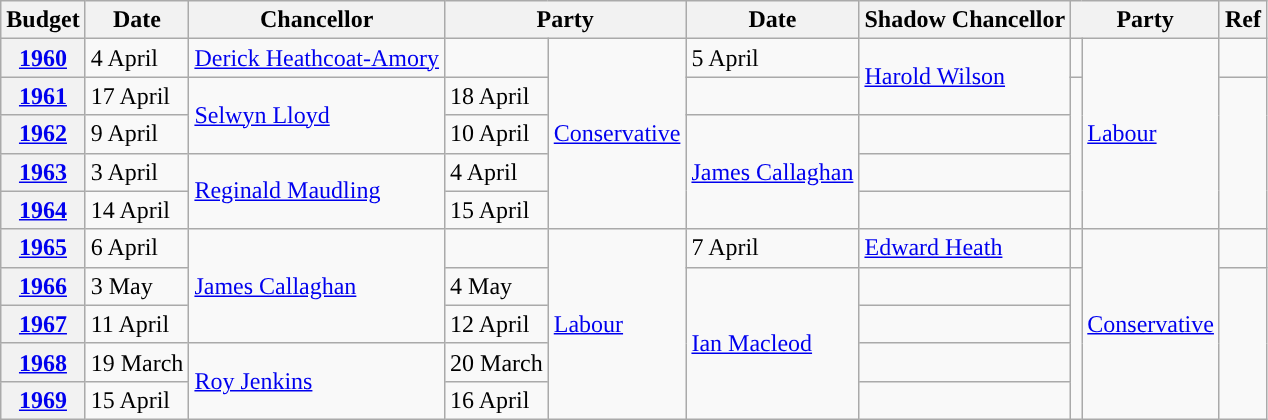<table class= "wikitable">
<tr>
<th scope= "col">Budget</th>
<th scope= "col">Date</th>
<th scope= "col">Chancellor</th>
<th colspan= "2">Party</th>
<th scope= "col">Date</th>
<th scope= "col">Shadow Chancellor</th>
<th colspan= "2">Party</th>
<th scope= "col">Ref</th>
</tr>
<tr>
<th><a href='#'>1960</a></th>
<td>4 April</td>
<td><a href='#'>Derick Heathcoat-Amory</a></td>
<td style="background-color: "></td>
<td rowspan= "5"><a href='#'>Conservative</a></td>
<td>5 April</td>
<td rowspan="2"><a href='#'>Harold Wilson</a></td>
<td style="background-color: "></td>
<td rowspan= "5"><a href='#'>Labour</a></td>
<td></td>
</tr>
<tr>
<th><a href='#'>1961</a></th>
<td>17 April</td>
<td rowspan="2"><a href='#'>Selwyn Lloyd</a></td>
<td>18 April</td>
<td></td>
</tr>
<tr>
<th><a href='#'>1962</a></th>
<td>9 April</td>
<td>10 April</td>
<td rowspan="3"><a href='#'>James Callaghan</a></td>
<td></td>
</tr>
<tr>
<th><a href='#'>1963</a></th>
<td>3 April</td>
<td rowspan="2"><a href='#'>Reginald Maudling</a></td>
<td>4 April</td>
<td></td>
</tr>
<tr>
<th><a href='#'>1964</a></th>
<td>14 April</td>
<td>15 April</td>
<td></td>
</tr>
<tr>
<th><a href='#'>1965</a></th>
<td>6 April</td>
<td rowspan="3"><a href='#'>James Callaghan</a></td>
<td style="background-color: "></td>
<td rowspan= "5"><a href='#'>Labour</a></td>
<td>7 April</td>
<td><a href='#'>Edward Heath</a></td>
<td style="background-color: "></td>
<td rowspan= "5"><a href='#'>Conservative</a></td>
<td></td>
</tr>
<tr>
<th><a href='#'>1966</a></th>
<td>3 May</td>
<td>4 May</td>
<td rowspan="4"><a href='#'>Ian Macleod</a></td>
<td></td>
</tr>
<tr>
<th><a href='#'>1967</a></th>
<td>11 April</td>
<td>12 April</td>
<td></td>
</tr>
<tr>
<th><a href='#'>1968</a></th>
<td>19 March</td>
<td rowspan="2"><a href='#'>Roy Jenkins</a></td>
<td>20 March</td>
<td></td>
</tr>
<tr>
<th><a href='#'>1969</a></th>
<td>15 April</td>
<td>16 April</td>
<td></td>
</tr>
</table>
